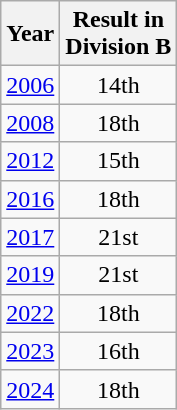<table class="wikitable" style="text-align:center">
<tr>
<th>Year</th>
<th>Result in<br>Division B</th>
</tr>
<tr>
<td><a href='#'>2006</a></td>
<td>14th</td>
</tr>
<tr>
<td><a href='#'>2008</a></td>
<td>18th</td>
</tr>
<tr>
<td><a href='#'>2012</a></td>
<td>15th</td>
</tr>
<tr>
<td><a href='#'>2016</a></td>
<td>18th</td>
</tr>
<tr>
<td><a href='#'>2017</a></td>
<td>21st</td>
</tr>
<tr>
<td><a href='#'>2019</a></td>
<td>21st</td>
</tr>
<tr>
<td><a href='#'>2022</a></td>
<td>18th</td>
</tr>
<tr>
<td><a href='#'>2023</a></td>
<td>16th</td>
</tr>
<tr>
<td><a href='#'>2024</a></td>
<td>18th</td>
</tr>
</table>
